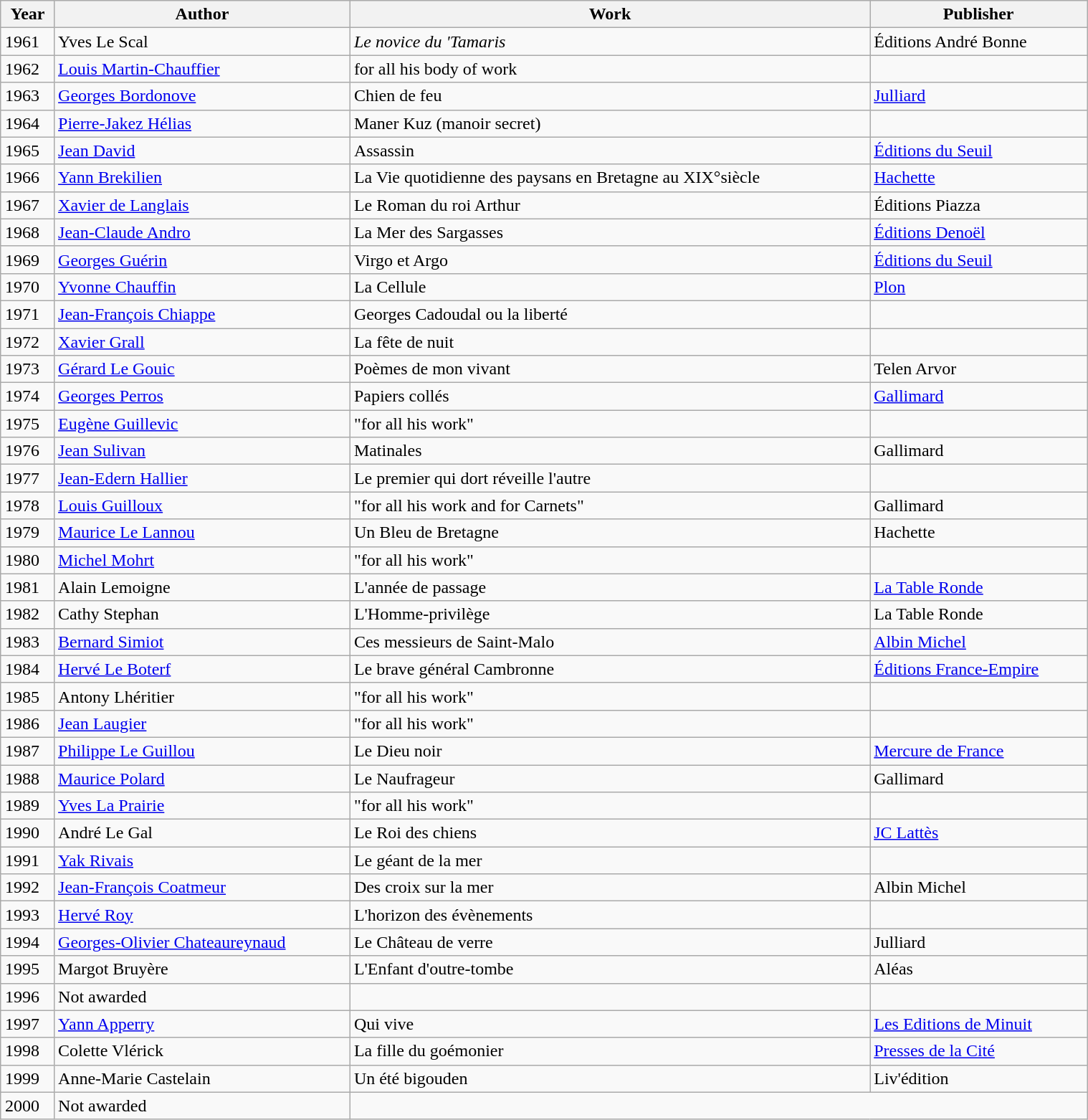<table width="80%" class="wikitable sortable" align="center" style="margin:1em auto;">
<tr>
<th>Year</th>
<th>Author</th>
<th>Work</th>
<th>Publisher</th>
</tr>
<tr>
<td>1961</td>
<td>Yves Le Scal</td>
<td><em>Le novice du 'Tamaris<strong></td>
<td>Éditions André Bonne</td>
</tr>
<tr>
<td>1962</td>
<td><a href='#'>Louis Martin-Chauffier</a></td>
<td>for all his body of work</td>
<td></td>
</tr>
<tr>
<td>1963</td>
<td><a href='#'>Georges Bordonove </a></td>
<td></em>Chien de feu<em></td>
<td><a href='#'>Julliard</a></td>
</tr>
<tr>
<td>1964</td>
<td><a href='#'>Pierre-Jakez Hélias </a></td>
<td></em>Maner Kuz (manoir secret)<em></td>
<td></td>
</tr>
<tr>
<td>1965</td>
<td><a href='#'>Jean David</a></td>
<td></em>Assassin<em></td>
<td><a href='#'>Éditions du Seuil</a></td>
</tr>
<tr>
<td>1966</td>
<td><a href='#'>Yann Brekilien</a></td>
<td></em>La Vie quotidienne des paysans en Bretagne au XIX°siècle<em></td>
<td><a href='#'>Hachette</a></td>
</tr>
<tr>
<td>1967</td>
<td><a href='#'>Xavier de Langlais</a></td>
<td></em>Le Roman du roi Arthur<em></td>
<td>Éditions Piazza</td>
</tr>
<tr>
<td>1968</td>
<td><a href='#'>Jean-Claude Andro</a></td>
<td></em>La Mer des Sargasses<em></td>
<td><a href='#'>Éditions Denoël</a></td>
</tr>
<tr>
<td>1969</td>
<td><a href='#'>Georges Guérin</a></td>
<td></em>Virgo et Argo<em></td>
<td><a href='#'>Éditions du Seuil</a></td>
</tr>
<tr>
<td>1970</td>
<td><a href='#'>Yvonne Chauffin</a></td>
<td></em>La Cellule<em></td>
<td><a href='#'>Plon</a></td>
</tr>
<tr>
<td>1971</td>
<td><a href='#'>Jean-François Chiappe</a></td>
<td></em>Georges Cadoudal ou la liberté<em></td>
<td></td>
</tr>
<tr>
<td>1972</td>
<td><a href='#'>Xavier Grall</a></td>
<td></em>La fête de nuit<em></td>
<td></td>
</tr>
<tr>
<td>1973</td>
<td><a href='#'>Gérard Le Gouic</a></td>
<td></em>Poèmes de mon vivant<em></td>
<td>Telen Arvor</td>
</tr>
<tr>
<td>1974</td>
<td><a href='#'>Georges Perros</a></td>
<td></em>Papiers collés<em></td>
<td><a href='#'>Gallimard</a></td>
</tr>
<tr>
<td>1975</td>
<td><a href='#'>Eugène Guillevic</a></td>
<td>"for all his work"</td>
<td></td>
</tr>
<tr>
<td>1976</td>
<td><a href='#'>Jean Sulivan</a></td>
<td></em>Matinales<em></td>
<td>Gallimard</td>
</tr>
<tr>
<td>1977</td>
<td><a href='#'>Jean-Edern Hallier</a></td>
<td></em>Le premier qui dort réveille l'autre<em></td>
<td></td>
</tr>
<tr>
<td>1978</td>
<td><a href='#'>Louis Guilloux</a></td>
<td>"for all his work and for Carnets"</td>
<td>Gallimard</td>
</tr>
<tr>
<td>1979</td>
<td><a href='#'>Maurice Le Lannou</a></td>
<td></em>Un Bleu de Bretagne<em></td>
<td>Hachette</td>
</tr>
<tr>
<td>1980</td>
<td><a href='#'>Michel Mohrt</a></td>
<td>"for all his work"</td>
<td></td>
</tr>
<tr>
<td>1981</td>
<td>Alain Lemoigne</td>
<td></em>L'année de passage<em></td>
<td><a href='#'>La Table Ronde</a></td>
</tr>
<tr>
<td>1982</td>
<td>Cathy Stephan</td>
<td></em>L'Homme-privilège<em></td>
<td>La Table Ronde</td>
</tr>
<tr>
<td>1983</td>
<td><a href='#'>Bernard Simiot </a></td>
<td></em>Ces messieurs de Saint-Malo<em></td>
<td><a href='#'>Albin Michel</a></td>
</tr>
<tr>
<td>1984</td>
<td><a href='#'>Hervé Le Boterf</a></td>
<td></em>Le brave général Cambronne<em></td>
<td><a href='#'>Éditions France-Empire</a></td>
</tr>
<tr>
<td>1985</td>
<td>Antony Lhéritier</td>
<td>"for all his work"</td>
<td></td>
</tr>
<tr>
<td>1986</td>
<td><a href='#'>Jean Laugier</a></td>
<td>"for all his work"</td>
<td></td>
</tr>
<tr>
<td>1987</td>
<td><a href='#'>Philippe Le Guillou</a></td>
<td></em>Le Dieu noir<em></td>
<td><a href='#'>Mercure de France</a></td>
</tr>
<tr>
<td>1988</td>
<td><a href='#'>Maurice Polard</a></td>
<td></em>Le Naufrageur<em></td>
<td>Gallimard</td>
</tr>
<tr>
<td>1989</td>
<td><a href='#'>Yves La Prairie</a></td>
<td>"for all his work"</td>
<td></td>
</tr>
<tr>
<td>1990</td>
<td>André Le Gal</td>
<td></em>Le Roi des chiens<em></td>
<td><a href='#'>JC Lattès</a></td>
</tr>
<tr>
<td>1991</td>
<td><a href='#'>Yak Rivais</a></td>
<td></em>Le géant de la mer<em></td>
<td></td>
</tr>
<tr>
<td>1992</td>
<td><a href='#'>Jean-François Coatmeur</a></td>
<td></em>Des croix sur la mer<em></td>
<td>Albin Michel</td>
</tr>
<tr>
<td>1993</td>
<td><a href='#'>Hervé Roy</a></td>
<td></em>L'horizon des évènements<em></td>
<td></td>
</tr>
<tr>
<td>1994</td>
<td><a href='#'>Georges-Olivier Chateaureynaud</a></td>
<td></em>Le Château de verre<em></td>
<td>Julliard</td>
</tr>
<tr>
<td>1995</td>
<td>Margot Bruyère</td>
<td></em>L'Enfant d'outre-tombe<em></td>
<td>Aléas</td>
</tr>
<tr>
<td>1996</td>
<td>Not awarded</td>
<td></td>
<td></td>
</tr>
<tr>
<td>1997</td>
<td><a href='#'>Yann Apperry</a></td>
<td></em>Qui vive<em></td>
<td><a href='#'>Les Editions de Minuit</a></td>
</tr>
<tr>
<td>1998</td>
<td>Colette Vlérick</td>
<td></em>La fille du goémonier<em></td>
<td><a href='#'>Presses de la Cité</a></td>
</tr>
<tr>
<td>1999</td>
<td>Anne-Marie Castelain</td>
<td></em> Un été bigouden<em></td>
<td>Liv'édition</td>
</tr>
<tr>
<td>2000</td>
<td>Not awarded</td>
</tr>
</table>
